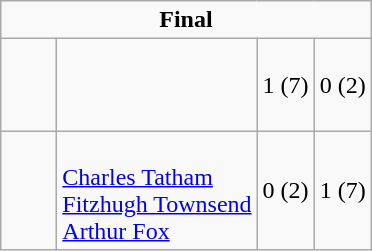<table class=wikitable style="text-align:center">
<tr>
<td colspan=4><strong>Final</strong></td>
</tr>
<tr>
<td width=30></td>
<td align=left><br><br><br></td>
<td>1 (7)</td>
<td>0 (2)</td>
</tr>
<tr>
<td></td>
<td align=left><br><a href='#'>Charles Tatham</a><br><a href='#'>Fitzhugh Townsend</a><br><a href='#'>Arthur Fox</a></td>
<td>0 (2)</td>
<td>1 (7)</td>
</tr>
</table>
